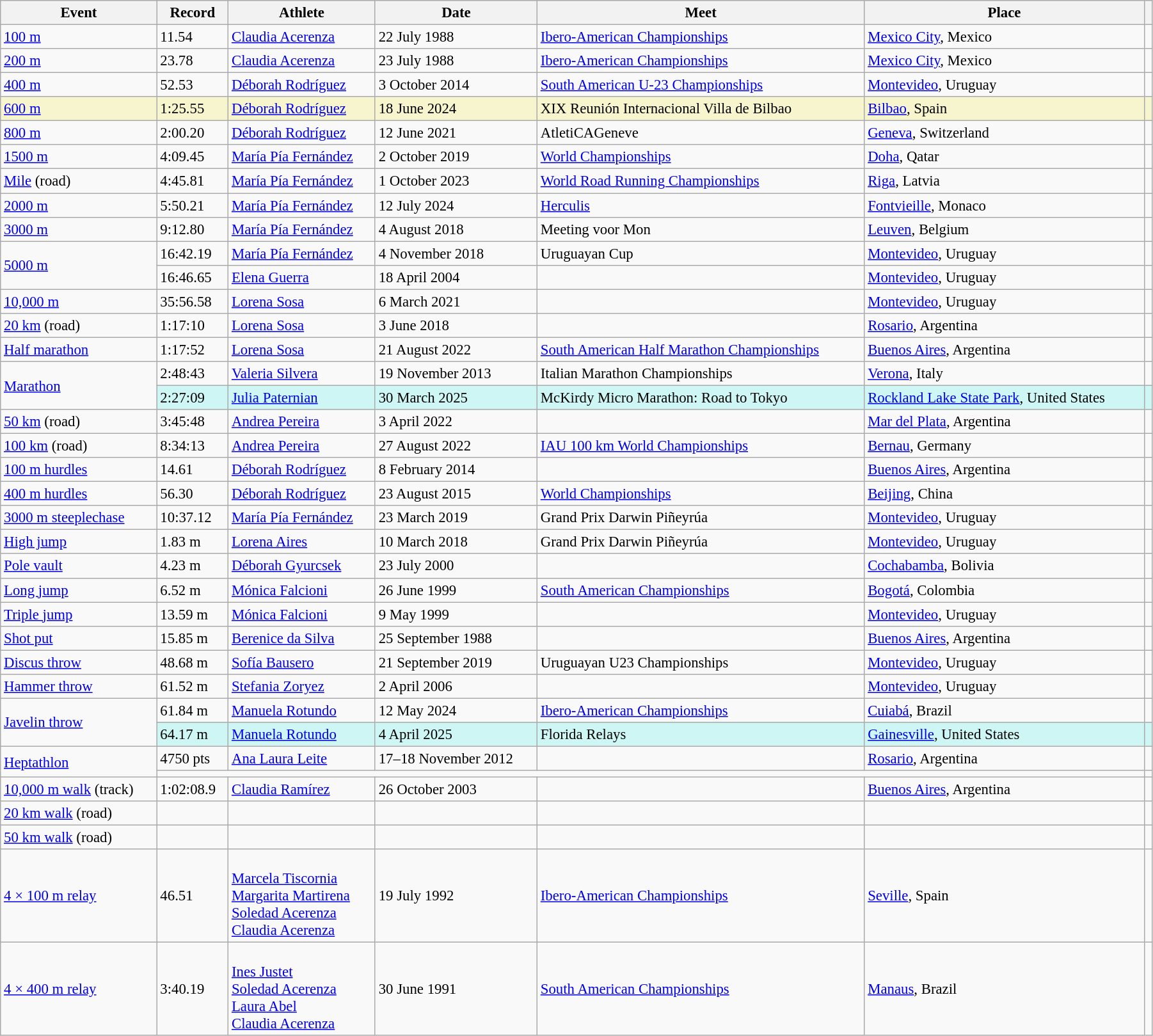<table class="wikitable" style="font-size:95%; width: 95%;">
<tr>
<th>Event</th>
<th>Record</th>
<th>Athlete</th>
<th>Date</th>
<th>Meet</th>
<th>Place</th>
<th></th>
</tr>
<tr>
<td><a href='#'>100 m</a></td>
<td>11.54  </td>
<td><a href='#'>Claudia Acerenza</a></td>
<td>22 July 1988</td>
<td><a href='#'>Ibero-American Championships</a></td>
<td><a href='#'>Mexico City</a>, Mexico</td>
<td></td>
</tr>
<tr>
<td><a href='#'>200 m</a></td>
<td>23.78  </td>
<td><a href='#'>Claudia Acerenza</a></td>
<td>23 July 1988</td>
<td><a href='#'>Ibero-American Championships</a></td>
<td><a href='#'>Mexico City</a>, Mexico</td>
<td></td>
</tr>
<tr>
<td><a href='#'>400 m</a></td>
<td>52.53</td>
<td><a href='#'>Déborah Rodríguez</a></td>
<td>3 October 2014</td>
<td><a href='#'>South American U-23 Championships</a></td>
<td><a href='#'>Montevideo</a>, Uruguay</td>
<td></td>
</tr>
<tr style="background:#f6F5CE;">
<td><a href='#'>600 m</a></td>
<td>1:25.55</td>
<td><a href='#'>Déborah Rodríguez</a></td>
<td>18 June 2024</td>
<td>XIX Reunión Internacional Villa de Bilbao</td>
<td><a href='#'>Bilbao</a>, Spain</td>
<td></td>
</tr>
<tr>
<td><a href='#'>800 m</a></td>
<td>2:00.20</td>
<td><a href='#'>Déborah Rodríguez</a></td>
<td>12 June 2021</td>
<td>AtletiCAGeneve</td>
<td><a href='#'>Geneva</a>, Switzerland</td>
<td></td>
</tr>
<tr>
<td><a href='#'>1500 m</a></td>
<td>4:09.45</td>
<td><a href='#'>María Pía Fernández</a></td>
<td>2 October 2019</td>
<td><a href='#'>World Championships</a></td>
<td><a href='#'>Doha</a>, Qatar</td>
<td></td>
</tr>
<tr>
<td><a href='#'>Mile</a> (road)</td>
<td>4:45.81 </td>
<td><a href='#'>María Pía Fernández</a></td>
<td>1 October 2023</td>
<td><a href='#'>World Road Running Championships</a></td>
<td><a href='#'>Riga</a>, Latvia</td>
<td></td>
</tr>
<tr>
<td><a href='#'>2000 m</a></td>
<td>5:50.21</td>
<td><a href='#'>María Pía Fernández</a></td>
<td>12 July 2024</td>
<td><a href='#'>Herculis</a></td>
<td><a href='#'>Fontvieille</a>, Monaco</td>
<td></td>
</tr>
<tr>
<td><a href='#'>3000 m</a></td>
<td>9:12.80</td>
<td><a href='#'>María Pía Fernández</a></td>
<td>4 August 2018</td>
<td>Meeting voor Mon</td>
<td><a href='#'>Leuven</a>, Belgium</td>
<td></td>
</tr>
<tr>
<td rowspan=2><a href='#'>5000 m</a></td>
<td>16:42.19</td>
<td><a href='#'>María Pía Fernández</a></td>
<td>4 November 2018</td>
<td>Uruguayan Cup</td>
<td><a href='#'>Montevideo</a>, Uruguay</td>
<td></td>
</tr>
<tr>
<td>16:46.65</td>
<td><a href='#'>Elena Guerra</a></td>
<td>18 April 2004</td>
<td></td>
<td><a href='#'>Montevideo</a>, Uruguay</td>
<td></td>
</tr>
<tr>
<td><a href='#'>10,000 m</a></td>
<td>35:56.58</td>
<td><a href='#'>Lorena Sosa</a></td>
<td>6 March 2021</td>
<td></td>
<td><a href='#'>Montevideo</a>, Uruguay</td>
<td></td>
</tr>
<tr>
<td><a href='#'>20 km</a> (road)</td>
<td>1:17:10</td>
<td><a href='#'>Lorena Sosa</a></td>
<td>3 June 2018</td>
<td></td>
<td><a href='#'>Rosario</a>, Argentina</td>
<td></td>
</tr>
<tr>
<td><a href='#'>Half marathon</a></td>
<td>1:17:52</td>
<td><a href='#'>Lorena Sosa</a></td>
<td>21 August 2022</td>
<td><a href='#'>South American Half Marathon Championships</a></td>
<td><a href='#'>Buenos Aires</a>, Argentina</td>
<td></td>
</tr>
<tr>
<td rowspan=2><a href='#'>Marathon</a></td>
<td>2:48:43</td>
<td><a href='#'>Valeria Silvera</a></td>
<td>19 November 2013</td>
<td>Italian Marathon Championships</td>
<td><a href='#'>Verona</a>, Italy</td>
<td></td>
</tr>
<tr bgcolor=#CEF6F5>
<td>2:27:09</td>
<td><a href='#'>Julia Paternian</a></td>
<td>30 March 2025</td>
<td>McKirdy Micro Marathon: Road to Tokyo</td>
<td><a href='#'>Rockland Lake State Park</a>, United States</td>
<td></td>
</tr>
<tr>
<td><a href='#'>50 km</a> (road)</td>
<td>3:45:48</td>
<td><a href='#'>Andrea Pereira</a></td>
<td>3 April 2022</td>
<td></td>
<td><a href='#'>Mar del Plata</a>, Argentina</td>
<td></td>
</tr>
<tr>
<td><a href='#'>100 km</a> (road)</td>
<td>8:34:13</td>
<td><a href='#'>Andrea Pereira</a></td>
<td>27 August 2022</td>
<td><a href='#'>IAU 100 km World Championships</a></td>
<td><a href='#'>Bernau</a>, Germany</td>
<td></td>
</tr>
<tr>
<td><a href='#'>100 m hurdles</a></td>
<td>14.61 </td>
<td><a href='#'>Déborah Rodríguez</a></td>
<td>8 February 2014</td>
<td></td>
<td><a href='#'>Buenos Aires</a>, Argentina</td>
<td></td>
</tr>
<tr>
<td><a href='#'>400 m hurdles</a></td>
<td>56.30</td>
<td><a href='#'>Déborah Rodríguez</a></td>
<td>23 August 2015</td>
<td><a href='#'>World Championships</a></td>
<td><a href='#'>Beijing</a>, China</td>
<td></td>
</tr>
<tr>
<td><a href='#'>3000 m steeplechase</a></td>
<td>10:37.12</td>
<td><a href='#'>María Pía Fernández</a></td>
<td>23 March 2019</td>
<td>Grand Prix Darwin Piñeyrúa</td>
<td><a href='#'>Montevideo</a>, Uruguay</td>
<td></td>
</tr>
<tr>
<td><a href='#'>High jump</a></td>
<td>1.83 m</td>
<td><a href='#'>Lorena Aires</a></td>
<td>10 March 2018</td>
<td>Grand Prix Darwin Piñeyrúa</td>
<td><a href='#'>Montevideo</a>, Uruguay</td>
<td></td>
</tr>
<tr>
<td><a href='#'>Pole vault</a></td>
<td>4.23 m</td>
<td><a href='#'>Déborah Gyurcsek</a></td>
<td>23 July 2000</td>
<td></td>
<td><a href='#'>Cochabamba</a>, Bolivia</td>
<td></td>
</tr>
<tr>
<td><a href='#'>Long jump</a></td>
<td>6.52 m </td>
<td><a href='#'>Mónica Falcioni</a></td>
<td>26 June 1999</td>
<td><a href='#'>South American Championships</a></td>
<td><a href='#'>Bogotá</a>, Colombia</td>
<td></td>
</tr>
<tr>
<td><a href='#'>Triple jump</a></td>
<td>13.59 m </td>
<td><a href='#'>Mónica Falcioni</a></td>
<td>9 May 1999</td>
<td></td>
<td><a href='#'>Montevideo</a>, Uruguay</td>
<td></td>
</tr>
<tr>
<td><a href='#'>Shot put</a></td>
<td>15.85 m</td>
<td><a href='#'>Berenice da Silva</a></td>
<td>25 September 1988</td>
<td></td>
<td><a href='#'>Buenos Aires</a>, Argentina</td>
<td></td>
</tr>
<tr>
<td><a href='#'>Discus throw</a></td>
<td>48.68 m</td>
<td><a href='#'>Sofía Bausero</a></td>
<td>21 September 2019</td>
<td>Uruguayan U23 Championships</td>
<td><a href='#'>Montevideo</a>, Uruguay</td>
<td></td>
</tr>
<tr>
<td><a href='#'>Hammer throw</a></td>
<td>61.52 m</td>
<td><a href='#'>Stefania Zoryez</a></td>
<td>2 April 2006</td>
<td></td>
<td><a href='#'>Montevideo</a>, Uruguay</td>
<td></td>
</tr>
<tr>
<td rowspan=2><a href='#'>Javelin throw</a></td>
<td>61.84 m</td>
<td><a href='#'>Manuela Rotundo</a></td>
<td>12 May 2024</td>
<td><a href='#'>Ibero-American Championships</a></td>
<td><a href='#'>Cuiabá</a>, Brazil</td>
<td></td>
</tr>
<tr bgcolor=#CEF6F5>
<td>64.17 m</td>
<td><a href='#'>Manuela Rotundo</a></td>
<td>4 April 2025</td>
<td>Florida Relays</td>
<td><a href='#'>Gainesville</a>, United States</td>
<td></td>
</tr>
<tr>
<td rowspan=2><a href='#'>Heptathlon</a></td>
<td>4750 pts</td>
<td><a href='#'>Ana Laura Leite</a></td>
<td>17–18 November 2012</td>
<td></td>
<td><a href='#'>Rosario</a>, Argentina</td>
<td></td>
</tr>
<tr>
<td colspan=5></td>
<td></td>
</tr>
<tr>
<td><a href='#'>10,000 m walk</a> (track)</td>
<td>1:02:08.9</td>
<td><a href='#'>Claudia Ramírez</a></td>
<td>26 October 2003</td>
<td></td>
<td><a href='#'>Buenos Aires</a>, Argentina</td>
<td></td>
</tr>
<tr>
<td><a href='#'>20 km walk</a> (road)</td>
<td></td>
<td></td>
<td></td>
<td></td>
<td></td>
<td></td>
</tr>
<tr>
<td><a href='#'>50 km walk</a> (road)</td>
<td></td>
<td></td>
<td></td>
<td></td>
<td></td>
<td></td>
</tr>
<tr>
<td><a href='#'>4 × 100 m relay</a></td>
<td>46.51</td>
<td><br><a href='#'>Marcela Tiscornia</a><br><a href='#'>Margarita Martirena</a><br><a href='#'>Soledad Acerenza</a><br><a href='#'>Claudia Acerenza</a></td>
<td>19 July 1992</td>
<td><a href='#'>Ibero-American Championships</a></td>
<td><a href='#'>Seville</a>, Spain</td>
<td></td>
</tr>
<tr>
<td><a href='#'>4 × 400 m relay</a></td>
<td>3:40.19</td>
<td><br><a href='#'>Ines Justet</a><br><a href='#'>Soledad Acerenza</a><br><a href='#'>Laura Abel</a><br><a href='#'>Claudia Acerenza</a></td>
<td>30 June 1991</td>
<td><a href='#'>South American Championships</a></td>
<td><a href='#'>Manaus</a>, Brazil</td>
<td></td>
</tr>
</table>
